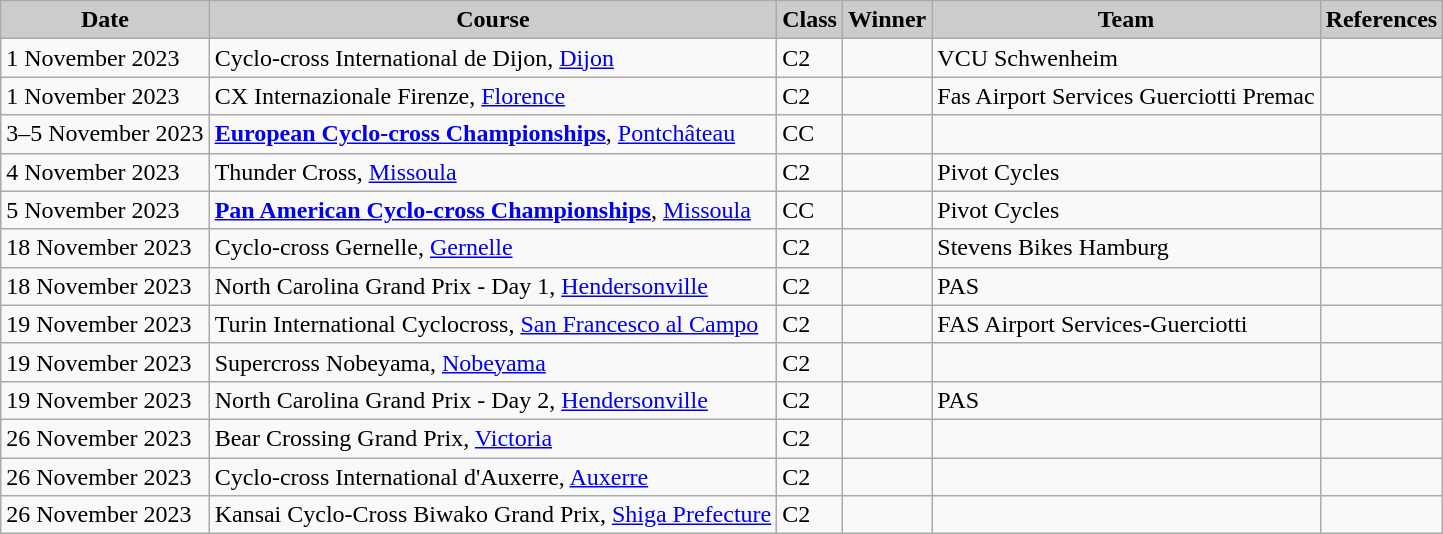<table class="wikitable sortable alternance ">
<tr>
<th scope="col" style="background-color:#CCCCCC;">Date</th>
<th scope="col" style="background-color:#CCCCCC;">Course</th>
<th scope="col" style="background-color:#CCCCCC;">Class</th>
<th scope="col" style="background-color:#CCCCCC;">Winner</th>
<th scope="col" style="background-color:#CCCCCC;">Team</th>
<th scope="col" style="background-color:#CCCCCC;">References</th>
</tr>
<tr>
<td>1 November 2023</td>
<td> Cyclo-cross International de Dijon, <a href='#'>Dijon</a></td>
<td>C2</td>
<td></td>
<td>VCU Schwenheim</td>
<td></td>
</tr>
<tr>
<td>1 November 2023</td>
<td> CX Internazionale Firenze, <a href='#'>Florence</a></td>
<td>C2</td>
<td></td>
<td>Fas Airport Services Guerciotti Premac</td>
<td></td>
</tr>
<tr>
<td>3–5 November 2023</td>
<td> <strong><a href='#'>European Cyclo-cross Championships</a></strong>, <a href='#'>Pontchâteau</a></td>
<td>CC</td>
<td></td>
<td></td>
<td></td>
</tr>
<tr>
<td>4 November 2023</td>
<td> Thunder Cross, <a href='#'>Missoula</a></td>
<td>C2</td>
<td></td>
<td>Pivot Cycles</td>
<td></td>
</tr>
<tr>
<td>5 November 2023</td>
<td> <strong><a href='#'>Pan American Cyclo-cross Championships</a></strong>, <a href='#'>Missoula</a></td>
<td>CC</td>
<td></td>
<td>Pivot Cycles</td>
<td></td>
</tr>
<tr>
<td>18 November 2023</td>
<td> Cyclo-cross Gernelle, <a href='#'>Gernelle</a></td>
<td>C2</td>
<td></td>
<td>Stevens Bikes Hamburg</td>
<td></td>
</tr>
<tr>
<td>18 November 2023</td>
<td> North Carolina Grand Prix - Day 1, <a href='#'>Hendersonville</a></td>
<td>C2</td>
<td></td>
<td>PAS</td>
<td></td>
</tr>
<tr>
<td>19 November 2023</td>
<td> Turin International Cyclocross, <a href='#'>San Francesco al Campo</a></td>
<td>C2</td>
<td></td>
<td>FAS Airport Services-Guerciotti</td>
<td></td>
</tr>
<tr>
<td>19 November 2023</td>
<td> Supercross Nobeyama, <a href='#'>Nobeyama</a></td>
<td>C2</td>
<td></td>
<td></td>
<td></td>
</tr>
<tr>
<td>19 November 2023</td>
<td> North Carolina Grand Prix - Day 2, <a href='#'>Hendersonville</a></td>
<td>C2</td>
<td></td>
<td>PAS</td>
<td></td>
</tr>
<tr>
<td>26 November 2023</td>
<td> Bear Crossing Grand Prix, <a href='#'>Victoria</a></td>
<td>C2</td>
<td></td>
<td></td>
<td></td>
</tr>
<tr>
<td>26 November 2023</td>
<td> Cyclo-cross International d'Auxerre, <a href='#'>Auxerre</a></td>
<td>C2</td>
<td></td>
<td></td>
<td></td>
</tr>
<tr>
<td>26 November 2023</td>
<td> Kansai Cyclo-Cross Biwako Grand Prix, <a href='#'>Shiga Prefecture</a></td>
<td>C2</td>
<td></td>
<td></td>
<td></td>
</tr>
</table>
